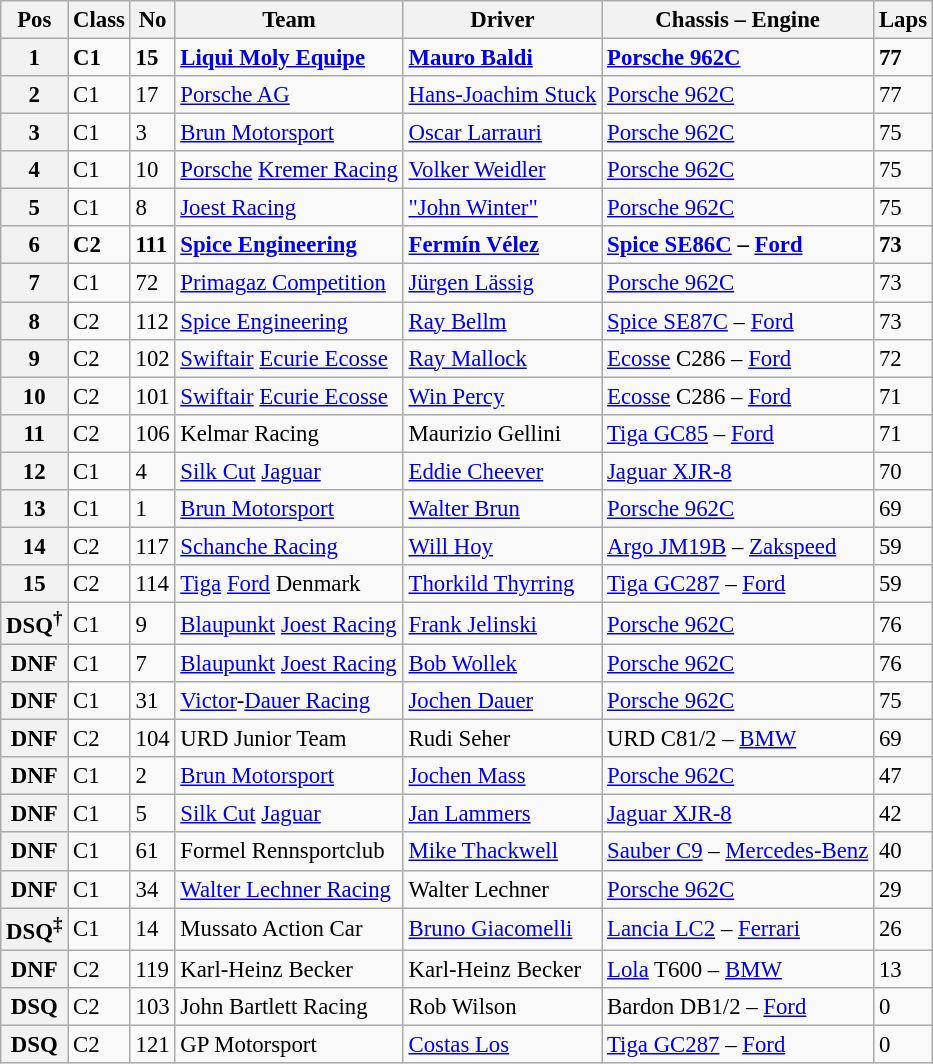<table class="wikitable" style="font-size: 95%;">
<tr>
<th>Pos</th>
<th>Class</th>
<th>No</th>
<th>Team</th>
<th>Driver</th>
<th>Chassis – Engine</th>
<th>Laps</th>
</tr>
<tr style="font-weight:bold">
<th>1</th>
<td>C1</td>
<td>15</td>
<td> <a href='#'>Liqui Moly Equipe</a></td>
<td> <a href='#'>Mauro Baldi</a></td>
<td><a href='#'>Porsche 962C</a></td>
<td>77</td>
</tr>
<tr>
<th>2</th>
<td>C1</td>
<td>17</td>
<td> <a href='#'>Porsche AG</a></td>
<td> <a href='#'>Hans-Joachim Stuck</a></td>
<td><a href='#'>Porsche 962C</a></td>
<td>77</td>
</tr>
<tr>
<th>3</th>
<td>C1</td>
<td>3</td>
<td> <a href='#'>Brun Motorsport</a></td>
<td> <a href='#'>Oscar Larrauri</a></td>
<td><a href='#'>Porsche 962C</a></td>
<td>75</td>
</tr>
<tr>
<th>4</th>
<td>C1</td>
<td>10</td>
<td> <a href='#'>Porsche</a> <a href='#'>Kremer Racing</a></td>
<td> <a href='#'>Volker Weidler</a></td>
<td><a href='#'>Porsche 962C</a></td>
<td>75</td>
</tr>
<tr>
<th>5</th>
<td>C1</td>
<td>8</td>
<td> <a href='#'>Joest Racing</a></td>
<td> <a href='#'>"John Winter"</a></td>
<td><a href='#'>Porsche 962C</a></td>
<td>75</td>
</tr>
<tr style="font-weight:bold">
<th>6</th>
<td>C2</td>
<td>111</td>
<td> <a href='#'>Spice Engineering</a></td>
<td> <a href='#'>Fermín Vélez</a></td>
<td><a href='#'>Spice SE86C</a> – <a href='#'>Ford</a></td>
<td>73</td>
</tr>
<tr>
<th>7</th>
<td>C1</td>
<td>72</td>
<td> <a href='#'>Primagaz Competition</a></td>
<td> <a href='#'>Jürgen Lässig</a></td>
<td><a href='#'>Porsche 962C</a></td>
<td>73</td>
</tr>
<tr>
<th>8</th>
<td>C2</td>
<td>112</td>
<td> <a href='#'>Spice Engineering</a></td>
<td> <a href='#'>Ray Bellm</a></td>
<td><a href='#'>Spice SE87C</a> – <a href='#'>Ford</a></td>
<td>73</td>
</tr>
<tr>
<th>9</th>
<td>C2</td>
<td>102</td>
<td> <a href='#'>Swiftair</a> <a href='#'>Ecurie Ecosse</a></td>
<td> <a href='#'>Ray Mallock</a></td>
<td><a href='#'>Ecosse</a> C286 – <a href='#'>Ford</a></td>
<td>72</td>
</tr>
<tr>
<th>10</th>
<td>C2</td>
<td>101</td>
<td> <a href='#'>Swiftair</a> <a href='#'>Ecurie Ecosse</a></td>
<td> <a href='#'>Win Percy</a></td>
<td><a href='#'>Ecosse</a> C286 – <a href='#'>Ford</a></td>
<td>71</td>
</tr>
<tr>
<th>11</th>
<td>C2</td>
<td>106</td>
<td> Kelmar Racing</td>
<td> Maurizio Gellini</td>
<td><a href='#'>Tiga GC85</a> – <a href='#'>Ford</a></td>
<td>71</td>
</tr>
<tr>
<th>12</th>
<td>C1</td>
<td>4</td>
<td> <a href='#'>Silk Cut</a> <a href='#'>Jaguar</a></td>
<td> <a href='#'>Eddie Cheever</a></td>
<td><a href='#'>Jaguar XJR-8</a></td>
<td>70</td>
</tr>
<tr>
<th>13</th>
<td>C1</td>
<td>1</td>
<td> <a href='#'>Brun Motorsport</a></td>
<td> <a href='#'>Walter Brun</a></td>
<td><a href='#'>Porsche 962C</a></td>
<td>69</td>
</tr>
<tr>
<th>14</th>
<td>C2</td>
<td>117</td>
<td> <a href='#'>Schanche Racing</a></td>
<td> <a href='#'>Will Hoy</a></td>
<td><a href='#'>Argo JM19B</a> – <a href='#'>Zakspeed</a></td>
<td>59</td>
</tr>
<tr>
<th>15</th>
<td>C2</td>
<td>114</td>
<td> <a href='#'>Tiga</a> <a href='#'>Ford</a> Denmark</td>
<td> <a href='#'>Thorkild Thyrring</a></td>
<td><a href='#'>Tiga GC287</a> – <a href='#'>Ford</a></td>
<td>59</td>
</tr>
<tr>
<th>DSQ<sup>†</sup></th>
<td>C1</td>
<td>9</td>
<td> <a href='#'>Blaupunkt</a> <a href='#'>Joest Racing</a></td>
<td> <a href='#'>Frank Jelinski</a></td>
<td><a href='#'>Porsche 962C</a></td>
<td>76</td>
</tr>
<tr>
<th>DNF</th>
<td>C1</td>
<td>7</td>
<td> <a href='#'>Blaupunkt</a> <a href='#'>Joest Racing</a></td>
<td> <a href='#'>Bob Wollek</a></td>
<td><a href='#'>Porsche 962C</a></td>
<td>76</td>
</tr>
<tr>
<th>DNF</th>
<td>C1</td>
<td>31</td>
<td> <a href='#'>Victor</a>-<a href='#'>Dauer Racing</a></td>
<td> <a href='#'>Jochen Dauer</a></td>
<td><a href='#'>Porsche 962C</a></td>
<td>75</td>
</tr>
<tr>
<th>DNF</th>
<td>C2</td>
<td>104</td>
<td> URD Junior Team</td>
<td> Rudi Seher</td>
<td>URD C81/2 – <a href='#'>BMW</a></td>
<td>69</td>
</tr>
<tr>
<th>DNF</th>
<td>C1</td>
<td>2</td>
<td> <a href='#'>Brun Motorsport</a></td>
<td> <a href='#'>Jochen Mass</a></td>
<td><a href='#'>Porsche 962C</a></td>
<td>47</td>
</tr>
<tr>
<th>DNF</th>
<td>C1</td>
<td>5</td>
<td> <a href='#'>Silk Cut</a> <a href='#'>Jaguar</a></td>
<td> <a href='#'>Jan Lammers</a></td>
<td><a href='#'>Jaguar XJR-8</a></td>
<td>42</td>
</tr>
<tr>
<th>DNF</th>
<td>C1</td>
<td>61</td>
<td> Formel Rennsportclub</td>
<td> <a href='#'>Mike Thackwell</a></td>
<td><a href='#'>Sauber C9</a> – <a href='#'>Mercedes-Benz</a></td>
<td>40</td>
</tr>
<tr>
<th>DNF</th>
<td>C1</td>
<td>34</td>
<td> <a href='#'>Walter Lechner Racing</a></td>
<td> Walter Lechner</td>
<td><a href='#'>Porsche 962C</a></td>
<td>29</td>
</tr>
<tr>
<th>DSQ<sup>‡</sup></th>
<td>C1</td>
<td>14</td>
<td> Mussato Action Car</td>
<td> <a href='#'>Bruno Giacomelli</a></td>
<td><a href='#'>Lancia LC2</a> – <a href='#'>Ferrari</a></td>
<td>26</td>
</tr>
<tr>
<th>DNF</th>
<td>C2</td>
<td>119</td>
<td> Karl-Heinz Becker</td>
<td> Karl-Heinz Becker</td>
<td><a href='#'>Lola</a> T600 – <a href='#'>BMW</a></td>
<td>13</td>
</tr>
<tr>
<th>DSQ</th>
<td>C2</td>
<td>103</td>
<td> John Bartlett Racing</td>
<td> Rob Wilson</td>
<td>Bardon DB1/2 – <a href='#'>Ford</a></td>
<td>0</td>
</tr>
<tr>
<th>DSQ</th>
<td>C2</td>
<td>121</td>
<td> GP Motorsport</td>
<td> <a href='#'>Costas Los</a></td>
<td><a href='#'>Tiga GC287</a> – <a href='#'>Ford</a></td>
<td>0</td>
</tr>
</table>
